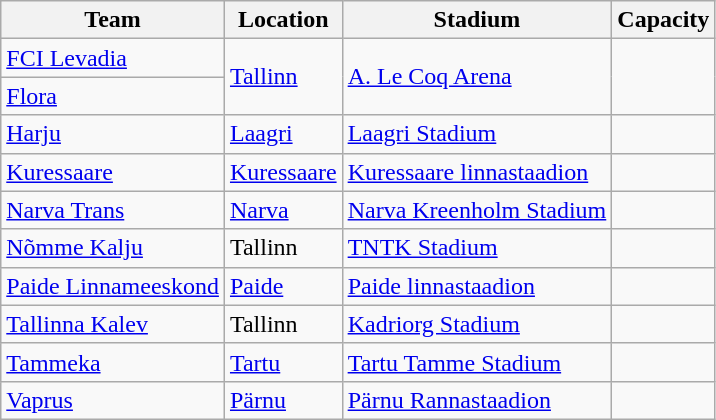<table class="wikitable sortable">
<tr>
<th>Team</th>
<th>Location</th>
<th>Stadium</th>
<th>Capacity</th>
</tr>
<tr>
<td><a href='#'>FCI Levadia</a></td>
<td rowspan=2><a href='#'>Tallinn</a></td>
<td rowspan=2><a href='#'>A. Le Coq Arena</a></td>
<td align=center rowspan=2></td>
</tr>
<tr>
<td><a href='#'>Flora</a></td>
</tr>
<tr>
<td><a href='#'>Harju</a></td>
<td><a href='#'>Laagri</a></td>
<td><a href='#'>Laagri Stadium</a></td>
<td align=center></td>
</tr>
<tr>
<td><a href='#'>Kuressaare</a></td>
<td><a href='#'>Kuressaare</a></td>
<td><a href='#'>Kuressaare linnastaadion</a></td>
<td align=center></td>
</tr>
<tr>
<td><a href='#'>Narva Trans</a></td>
<td><a href='#'>Narva</a></td>
<td><a href='#'>Narva Kreenholm Stadium</a></td>
<td align=center></td>
</tr>
<tr>
<td><a href='#'>Nõmme Kalju</a></td>
<td>Tallinn</td>
<td><a href='#'>TNTK Stadium</a></td>
<td align=center></td>
</tr>
<tr>
<td><a href='#'>Paide Linnameeskond</a></td>
<td><a href='#'>Paide</a></td>
<td><a href='#'>Paide linnastaadion</a></td>
<td align=center></td>
</tr>
<tr>
<td><a href='#'>Tallinna Kalev</a></td>
<td>Tallinn</td>
<td><a href='#'>Kadriorg Stadium</a></td>
<td align=center></td>
</tr>
<tr>
<td><a href='#'>Tammeka</a></td>
<td><a href='#'>Tartu</a></td>
<td><a href='#'>Tartu Tamme Stadium</a></td>
<td align=center></td>
</tr>
<tr>
<td><a href='#'>Vaprus</a></td>
<td><a href='#'>Pärnu</a></td>
<td><a href='#'>Pärnu Rannastaadion</a></td>
<td align=center></td>
</tr>
</table>
